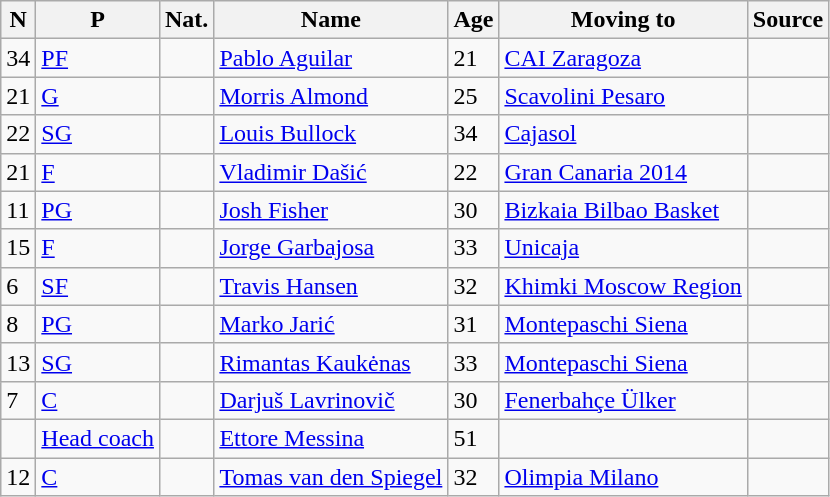<table class="wikitable">
<tr>
<th>N</th>
<th>P</th>
<th>Nat.</th>
<th>Name</th>
<th>Age</th>
<th>Moving to</th>
<th>Source</th>
</tr>
<tr>
<td>34</td>
<td><a href='#'>PF</a></td>
<td></td>
<td><a href='#'>Pablo Aguilar</a></td>
<td>21</td>
<td><a href='#'>CAI Zaragoza</a></td>
<td><small></small></td>
</tr>
<tr>
<td>21</td>
<td><a href='#'>G</a></td>
<td></td>
<td><a href='#'>Morris Almond</a></td>
<td>25</td>
<td> <a href='#'>Scavolini Pesaro</a></td>
<td><small></small></td>
</tr>
<tr>
<td>22</td>
<td><a href='#'>SG</a></td>
<td></td>
<td><a href='#'>Louis Bullock</a></td>
<td>34</td>
<td><a href='#'>Cajasol</a></td>
<td><small></small></td>
</tr>
<tr>
<td>21</td>
<td><a href='#'>F</a></td>
<td></td>
<td><a href='#'>Vladimir Dašić</a></td>
<td>22</td>
<td><a href='#'>Gran Canaria 2014</a></td>
<td><small> </small></td>
</tr>
<tr>
<td>11</td>
<td><a href='#'>PG</a></td>
<td></td>
<td><a href='#'>Josh Fisher</a></td>
<td>30</td>
<td><a href='#'>Bizkaia Bilbao Basket</a></td>
<td><small> </small></td>
</tr>
<tr>
<td>15</td>
<td><a href='#'>F</a></td>
<td></td>
<td><a href='#'>Jorge Garbajosa</a></td>
<td>33</td>
<td><a href='#'>Unicaja</a></td>
<td><small></small></td>
</tr>
<tr>
<td>6</td>
<td><a href='#'>SF</a></td>
<td></td>
<td><a href='#'>Travis Hansen</a></td>
<td>32</td>
<td> <a href='#'>Khimki Moscow Region</a></td>
<td><small></small></td>
</tr>
<tr>
<td>8</td>
<td><a href='#'>PG</a></td>
<td></td>
<td><a href='#'>Marko Jarić</a></td>
<td>31</td>
<td> <a href='#'>Montepaschi Siena</a></td>
<td><small> </small></td>
</tr>
<tr>
<td>13</td>
<td><a href='#'>SG</a></td>
<td></td>
<td><a href='#'>Rimantas Kaukėnas</a></td>
<td>33</td>
<td> <a href='#'>Montepaschi Siena</a></td>
<td><small> </small></td>
</tr>
<tr>
<td>7</td>
<td><a href='#'>C</a></td>
<td></td>
<td><a href='#'>Darjuš Lavrinovič</a></td>
<td>30</td>
<td> <a href='#'>Fenerbahçe Ülker</a></td>
<td><small></small></td>
</tr>
<tr>
<td></td>
<td><a href='#'>Head coach</a></td>
<td></td>
<td><a href='#'>Ettore Messina</a></td>
<td>51</td>
<td></td>
<td><small></small></td>
</tr>
<tr>
<td>12</td>
<td><a href='#'>C</a></td>
<td></td>
<td><a href='#'>Tomas van den Spiegel</a></td>
<td>32</td>
<td> <a href='#'>Olimpia Milano</a></td>
<td><small></small></td>
</tr>
</table>
